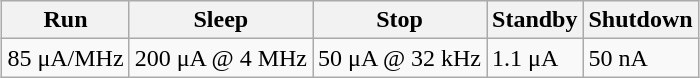<table class="wikitable" style="margin:auto; border:none;">
<tr>
<th>Run</th>
<th>Sleep</th>
<th>Stop</th>
<th>Standby</th>
<th>Shutdown</th>
</tr>
<tr>
<td>85 μA/MHz</td>
<td>200 μA @ 4 MHz</td>
<td>50 μA @ 32 kHz</td>
<td>1.1 μA</td>
<td>50 nA</td>
</tr>
<tr>
</tr>
</table>
